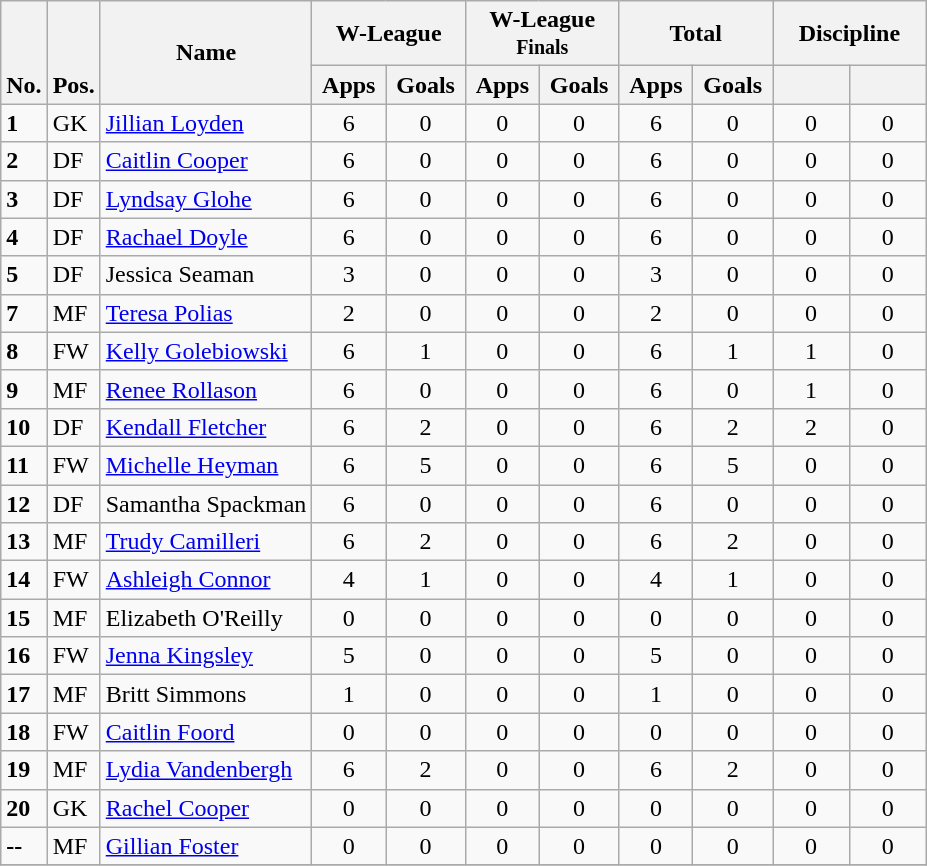<table class="wikitable" style="text-align:center">
<tr>
<th rowspan="2" valign="bottom">No.</th>
<th rowspan="2" valign="bottom">Pos.</th>
<th rowspan="2">Name</th>
<th colspan="2" width="95">W-League</th>
<th colspan="2" width="95">W-League<br><small>Finals</small></th>
<th colspan="2" width="95">Total</th>
<th colspan="2" width="95">Discipline</th>
</tr>
<tr>
<th>Apps</th>
<th>Goals</th>
<th>Apps</th>
<th>Goals</th>
<th>Apps</th>
<th>Goals</th>
<th></th>
<th></th>
</tr>
<tr>
<td align="left"><strong>1</strong></td>
<td align="left">GK</td>
<td align="left"> <a href='#'>Jillian Loyden</a></td>
<td>6</td>
<td>0</td>
<td>0</td>
<td>0</td>
<td>6</td>
<td>0</td>
<td>0</td>
<td>0</td>
</tr>
<tr>
<td align="left"><strong>2</strong></td>
<td align="left">DF</td>
<td align="left"> <a href='#'>Caitlin Cooper</a></td>
<td>6</td>
<td>0</td>
<td>0</td>
<td>0</td>
<td>6</td>
<td>0</td>
<td>0</td>
<td>0</td>
</tr>
<tr>
<td align="left"><strong>3</strong></td>
<td align="left">DF</td>
<td align="left"> <a href='#'>Lyndsay Glohe</a></td>
<td>6</td>
<td>0</td>
<td>0</td>
<td>0</td>
<td>6</td>
<td>0</td>
<td>0</td>
<td>0</td>
</tr>
<tr>
<td align="left"><strong>4</strong></td>
<td align="left">DF</td>
<td align="left"> <a href='#'>Rachael Doyle</a></td>
<td>6</td>
<td>0</td>
<td>0</td>
<td>0</td>
<td>6</td>
<td>0</td>
<td>0</td>
<td>0</td>
</tr>
<tr>
<td align="left"><strong>5</strong></td>
<td align="left">DF</td>
<td align="left"> Jessica Seaman</td>
<td>3</td>
<td>0</td>
<td>0</td>
<td>0</td>
<td>3</td>
<td>0</td>
<td>0</td>
<td>0</td>
</tr>
<tr>
<td align="left"><strong>7</strong></td>
<td align="left">MF</td>
<td align="left"> <a href='#'>Teresa Polias</a></td>
<td>2</td>
<td>0</td>
<td>0</td>
<td>0</td>
<td>2</td>
<td>0</td>
<td>0</td>
<td>0</td>
</tr>
<tr>
<td align="left"><strong>8</strong></td>
<td align="left">FW</td>
<td align="left"> <a href='#'>Kelly Golebiowski</a></td>
<td>6</td>
<td>1</td>
<td>0</td>
<td>0</td>
<td>6</td>
<td>1</td>
<td>1</td>
<td>0</td>
</tr>
<tr>
<td align="left"><strong>9</strong></td>
<td align="left">MF</td>
<td align="left"> <a href='#'>Renee Rollason</a></td>
<td>6</td>
<td>0</td>
<td>0</td>
<td>0</td>
<td>6</td>
<td>0</td>
<td>1</td>
<td>0</td>
</tr>
<tr>
<td align="left"><strong>10</strong></td>
<td align="left">DF</td>
<td align="left"> <a href='#'>Kendall Fletcher</a></td>
<td>6</td>
<td>2</td>
<td>0</td>
<td>0</td>
<td>6</td>
<td>2</td>
<td>2</td>
<td>0</td>
</tr>
<tr>
<td align="left"><strong>11</strong></td>
<td align="left">FW</td>
<td align="left"> <a href='#'>Michelle Heyman</a></td>
<td>6</td>
<td>5</td>
<td>0</td>
<td>0</td>
<td>6</td>
<td>5</td>
<td>0</td>
<td>0</td>
</tr>
<tr>
<td align="left"><strong>12</strong></td>
<td align="left">DF</td>
<td align="left"> Samantha Spackman</td>
<td>6</td>
<td>0</td>
<td>0</td>
<td>0</td>
<td>6</td>
<td>0</td>
<td>0</td>
<td>0</td>
</tr>
<tr>
<td align="left"><strong>13</strong></td>
<td align="left">MF</td>
<td align="left"> <a href='#'>Trudy Camilleri</a></td>
<td>6</td>
<td>2</td>
<td>0</td>
<td>0</td>
<td>6</td>
<td>2</td>
<td>0</td>
<td>0</td>
</tr>
<tr>
<td align="left"><strong>14</strong></td>
<td align="left">FW</td>
<td align="left"> <a href='#'>Ashleigh Connor</a></td>
<td>4</td>
<td>1</td>
<td>0</td>
<td>0</td>
<td>4</td>
<td>1</td>
<td>0</td>
<td>0</td>
</tr>
<tr>
<td align="left"><strong>15</strong></td>
<td align="left">MF</td>
<td align="left"> Elizabeth O'Reilly</td>
<td>0</td>
<td>0</td>
<td>0</td>
<td>0</td>
<td>0</td>
<td>0</td>
<td>0</td>
<td>0</td>
</tr>
<tr>
<td align="left"><strong>16</strong></td>
<td align="left">FW</td>
<td align="left"> <a href='#'>Jenna Kingsley</a></td>
<td>5</td>
<td>0</td>
<td>0</td>
<td>0</td>
<td>5</td>
<td>0</td>
<td>0</td>
<td>0</td>
</tr>
<tr>
<td align="left"><strong>17</strong></td>
<td align="left">MF</td>
<td align="left"> Britt Simmons</td>
<td>1</td>
<td>0</td>
<td>0</td>
<td>0</td>
<td>1</td>
<td>0</td>
<td>0</td>
<td>0</td>
</tr>
<tr>
<td align="left"><strong>18</strong></td>
<td align="left">FW</td>
<td align="left"> <a href='#'>Caitlin Foord</a></td>
<td>0</td>
<td>0</td>
<td>0</td>
<td>0</td>
<td>0</td>
<td>0</td>
<td>0</td>
<td>0</td>
</tr>
<tr>
<td align="left"><strong>19</strong></td>
<td align="left">MF</td>
<td align="left"> <a href='#'>Lydia Vandenbergh</a></td>
<td>6</td>
<td>2</td>
<td>0</td>
<td>0</td>
<td>6</td>
<td>2</td>
<td>0</td>
<td>0</td>
</tr>
<tr>
<td align="left"><strong>20</strong></td>
<td align="left">GK</td>
<td align="left"> <a href='#'>Rachel Cooper</a></td>
<td>0</td>
<td>0</td>
<td>0</td>
<td>0</td>
<td>0</td>
<td>0</td>
<td>0</td>
<td>0</td>
</tr>
<tr>
<td align="left"><strong>--</strong></td>
<td align="left">MF</td>
<td align="left"> <a href='#'>Gillian Foster</a></td>
<td>0</td>
<td>0</td>
<td>0</td>
<td>0</td>
<td>0</td>
<td>0</td>
<td>0</td>
<td>0</td>
</tr>
<tr>
</tr>
</table>
